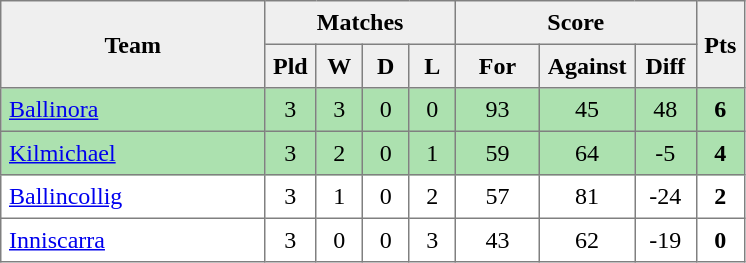<table style=border-collapse:collapse border=1 cellspacing=0 cellpadding=5>
<tr align=center bgcolor=#efefef>
<th rowspan=2 width=165>Team</th>
<th colspan=4>Matches</th>
<th colspan=3>Score</th>
<th rowspan=2width=20>Pts</th>
</tr>
<tr align=center bgcolor=#efefef>
<th width=20>Pld</th>
<th width=20>W</th>
<th width=20>D</th>
<th width=20>L</th>
<th width=45>For</th>
<th width=45>Against</th>
<th width=30>Diff</th>
</tr>
<tr align=center style="background:#ACE1AF;">
<td style="text-align:left;"><a href='#'>Ballinora</a></td>
<td>3</td>
<td>3</td>
<td>0</td>
<td>0</td>
<td>93</td>
<td>45</td>
<td>48</td>
<td><strong>6</strong></td>
</tr>
<tr align=center style="background:#ACE1AF;">
<td style="text-align:left;"><a href='#'>Kilmichael</a></td>
<td>3</td>
<td>2</td>
<td>0</td>
<td>1</td>
<td>59</td>
<td>64</td>
<td>-5</td>
<td><strong>4</strong></td>
</tr>
<tr align=center>
<td style="text-align:left;"><a href='#'>Ballincollig</a></td>
<td>3</td>
<td>1</td>
<td>0</td>
<td>2</td>
<td>57</td>
<td>81</td>
<td>-24</td>
<td><strong>2</strong></td>
</tr>
<tr align=center>
<td style="text-align:left;"><a href='#'>Inniscarra</a></td>
<td>3</td>
<td>0</td>
<td>0</td>
<td>3</td>
<td>43</td>
<td>62</td>
<td>-19</td>
<td><strong>0</strong></td>
</tr>
</table>
